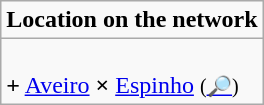<table role="presentation" class="wikitable mw-collapsible mw-collapsed floatright">
<tr>
<td><strong>Location on the network</strong></td>
</tr>
<tr>
<td><br><span><strong>+</strong> <a href='#'>Aveiro</a></span> <span><strong>×</strong> <a href='#'>Espinho</a></span> <small>(<a href='#'>🔎</a>)</small></td>
</tr>
</table>
